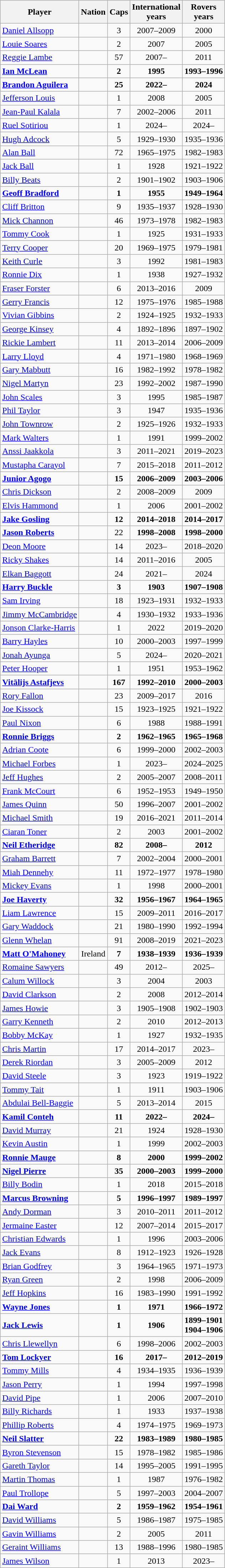<table class="wikitable sortable" style="text-align:center">
<tr>
<th>Player</th>
<th>Nation</th>
<th>Caps</th>
<th>International<br>years</th>
<th>Rovers<br>years</th>
</tr>
<tr>
<td align="left"><a href='#'>Daniel Allsopp</a></td>
<td></td>
<td>3</td>
<td>2007–2009</td>
<td>2000</td>
</tr>
<tr>
<td align="left"><a href='#'>Louie Soares</a></td>
<td></td>
<td>2</td>
<td>2007</td>
<td>2005</td>
</tr>
<tr>
<td align="left"><a href='#'>Reggie Lambe</a></td>
<td></td>
<td>57</td>
<td>2007–</td>
<td>2011</td>
</tr>
<tr>
<td align="left"><strong><a href='#'>Ian McLean</a></strong></td>
<td><strong></strong></td>
<td><strong>2</strong></td>
<td><strong>1995</strong></td>
<td><strong>1993–1996</strong></td>
</tr>
<tr>
<td align="left"><strong><a href='#'>Brandon Aguilera</a></strong></td>
<td><strong></strong></td>
<td><strong>25</strong></td>
<td><strong>2022–</strong></td>
<td><strong>2024</strong></td>
</tr>
<tr>
<td align="left"><a href='#'>Jefferson Louis</a></td>
<td></td>
<td>1</td>
<td>2008</td>
<td>2005</td>
</tr>
<tr>
<td align="left"><a href='#'>Jean-Paul Kalala</a></td>
<td></td>
<td>7</td>
<td>2002–2006</td>
<td>2011</td>
</tr>
<tr>
<td align="left"><a href='#'>Ruel Sotiriou</a></td>
<td></td>
<td>1</td>
<td>2024–</td>
<td>2024–</td>
</tr>
<tr>
<td align="left"><a href='#'>Hugh Adcock</a></td>
<td></td>
<td>5</td>
<td>1929–1930</td>
<td>1935–1936</td>
</tr>
<tr>
<td align="left"><a href='#'>Alan Ball</a></td>
<td></td>
<td>72</td>
<td>1965–1975</td>
<td>1982–1983</td>
</tr>
<tr>
<td align="left"><a href='#'>Jack Ball</a></td>
<td></td>
<td>1</td>
<td>1928</td>
<td>1921–1922 </td>
</tr>
<tr>
<td align="left"><a href='#'>Billy Beats</a></td>
<td></td>
<td>2</td>
<td>1901–1902</td>
<td>1903–1906</td>
</tr>
<tr>
<td align="left"><strong><a href='#'>Geoff Bradford</a></strong></td>
<td><strong></strong></td>
<td><strong>1</strong></td>
<td><strong>1955</strong></td>
<td><strong>1949–1964</strong></td>
</tr>
<tr>
<td align="left"><a href='#'>Cliff Britton</a></td>
<td></td>
<td>9</td>
<td>1935–1937</td>
<td>1928–1930</td>
</tr>
<tr>
<td align="left"><a href='#'>Mick Channon</a></td>
<td></td>
<td>46</td>
<td>1973–1978</td>
<td>1982–1983</td>
</tr>
<tr>
<td align="left"><a href='#'>Tommy Cook</a></td>
<td></td>
<td>1</td>
<td>1925</td>
<td>1931–1933</td>
</tr>
<tr>
<td align="left"><a href='#'>Terry Cooper</a></td>
<td></td>
<td>20</td>
<td>1969–1975</td>
<td>1979–1981</td>
</tr>
<tr>
<td align="left"><a href='#'>Keith Curle</a></td>
<td></td>
<td>3</td>
<td>1992</td>
<td>1981–1983</td>
</tr>
<tr>
<td align="left"><a href='#'>Ronnie Dix</a></td>
<td></td>
<td>1</td>
<td>1938</td>
<td>1927–1932</td>
</tr>
<tr>
<td align="left"><a href='#'>Fraser Forster</a></td>
<td></td>
<td>6</td>
<td>2013–2016</td>
<td>2009</td>
</tr>
<tr>
<td align="left"><a href='#'>Gerry Francis</a></td>
<td></td>
<td>12</td>
<td>1975–1976</td>
<td>1985–1988</td>
</tr>
<tr>
<td align="left"><a href='#'>Vivian Gibbins</a></td>
<td></td>
<td>2</td>
<td>1924–1925</td>
<td>1932–1933</td>
</tr>
<tr>
<td align="left"><a href='#'>George Kinsey</a></td>
<td></td>
<td>4</td>
<td>1892–1896</td>
<td>1897–1902</td>
</tr>
<tr>
<td align="left"><a href='#'>Rickie Lambert</a></td>
<td></td>
<td>11</td>
<td>2013–2014</td>
<td>2006–2009</td>
</tr>
<tr>
<td align="left"><a href='#'>Larry Lloyd</a></td>
<td></td>
<td>4</td>
<td>1971–1980</td>
<td>1968–1969</td>
</tr>
<tr>
<td align="left"><a href='#'>Gary Mabbutt</a></td>
<td></td>
<td>16</td>
<td>1982–1992</td>
<td>1978–1982</td>
</tr>
<tr>
<td align="left"><a href='#'>Nigel Martyn</a></td>
<td></td>
<td>23</td>
<td>1992–2002</td>
<td>1987–1990</td>
</tr>
<tr>
<td align="left"><a href='#'>John Scales</a></td>
<td></td>
<td>3</td>
<td>1995</td>
<td>1985–1987</td>
</tr>
<tr>
<td align="left"><a href='#'>Phil Taylor</a></td>
<td></td>
<td>3</td>
<td>1947</td>
<td>1935–1936</td>
</tr>
<tr>
<td align="left"><a href='#'>John Townrow</a></td>
<td></td>
<td>2</td>
<td>1925–1926</td>
<td>1932–1933</td>
</tr>
<tr>
<td align="left"><a href='#'>Mark Walters</a></td>
<td></td>
<td>1</td>
<td>1991</td>
<td>1999–2002</td>
</tr>
<tr>
<td align="left"><a href='#'>Anssi Jaakkola</a></td>
<td></td>
<td>3</td>
<td>2011–2021</td>
<td>2019–2023</td>
</tr>
<tr>
<td align="left"><a href='#'>Mustapha Carayol</a></td>
<td></td>
<td>7</td>
<td>2015–2018</td>
<td>2011–2012</td>
</tr>
<tr>
<td align="left"><strong><a href='#'>Junior Agogo</a></strong></td>
<td><strong></strong></td>
<td><strong>15</strong></td>
<td><strong>2006–2009</strong></td>
<td><strong>2003–2006</strong></td>
</tr>
<tr>
<td align="left"><a href='#'>Chris Dickson</a></td>
<td></td>
<td>2</td>
<td>2008–2009</td>
<td>2009</td>
</tr>
<tr>
<td align="left"><a href='#'>Elvis Hammond</a></td>
<td></td>
<td>1</td>
<td>2006</td>
<td>2001–2002</td>
</tr>
<tr>
<td align="left"><strong><a href='#'>Jake Gosling</a></strong></td>
<td><strong></strong></td>
<td><strong>12</strong></td>
<td><strong>2014–2018</strong></td>
<td><strong>2014–2017 </strong></td>
</tr>
<tr>
<td align="left"><strong><a href='#'>Jason Roberts</a></strong></td>
<td><strong></strong></td>
<td>22</td>
<td><strong>1998–2008</strong></td>
<td><strong>1998–2000</strong></td>
</tr>
<tr>
<td align="left"><a href='#'>Deon Moore</a></td>
<td></td>
<td>14</td>
<td>2023–</td>
<td>2018–2020</td>
</tr>
<tr>
<td align="left"><a href='#'>Ricky Shakes</a></td>
<td></td>
<td>14</td>
<td>2011–2016</td>
<td>2005</td>
</tr>
<tr>
<td align="left"><a href='#'>Elkan Baggott</a></td>
<td></td>
<td>24</td>
<td>2021–</td>
<td>2024</td>
</tr>
<tr>
<td align="left"><strong><a href='#'>Harry Buckle</a></strong></td>
<td><strong></strong></td>
<td><strong>3</strong></td>
<td><strong>1903</strong></td>
<td><strong>1907–1908</strong></td>
</tr>
<tr>
<td align="left"><a href='#'>Sam Irving</a></td>
<td></td>
<td>18</td>
<td>1923–1931</td>
<td>1932–1933</td>
</tr>
<tr>
<td align="left"><a href='#'>Jimmy McCambridge</a></td>
<td></td>
<td>4</td>
<td>1930–1932</td>
<td>1933–1936</td>
</tr>
<tr>
<td align="left"><a href='#'>Jonson Clarke-Harris</a></td>
<td></td>
<td>1</td>
<td>2022</td>
<td>2019–2020</td>
</tr>
<tr>
<td align="left"><a href='#'>Barry Hayles</a></td>
<td></td>
<td>10</td>
<td>2000–2003</td>
<td>1997–1999</td>
</tr>
<tr>
<td align="left"><a href='#'>Jonah Ayunga</a></td>
<td></td>
<td>5</td>
<td>2024–</td>
<td>2020–2021</td>
</tr>
<tr>
<td align="left"><a href='#'>Peter Hooper</a></td>
<td></td>
<td>1</td>
<td>1951</td>
<td>1953–1962</td>
</tr>
<tr>
<td align="left"><strong><a href='#'>Vitālijs Astafjevs</a></strong></td>
<td><strong></strong></td>
<td><strong>167</strong></td>
<td><strong>1992–2010</strong></td>
<td><strong>2000–2003</strong></td>
</tr>
<tr>
<td align="left"><a href='#'>Rory Fallon</a></td>
<td></td>
<td>23</td>
<td>2009–2017</td>
<td>2016</td>
</tr>
<tr>
<td align="left"><a href='#'>Joe Kissock</a></td>
<td></td>
<td>15</td>
<td>1923–1925</td>
<td>1921–1922</td>
</tr>
<tr>
<td align="left"><a href='#'>Paul Nixon</a></td>
<td></td>
<td>6</td>
<td>1988</td>
<td>1988–1991</td>
</tr>
<tr>
<td align="left"><strong><a href='#'>Ronnie Briggs</a></strong></td>
<td><strong></strong></td>
<td><strong>2</strong></td>
<td><strong>1962–1965</strong></td>
<td><strong>1965–1968</strong></td>
</tr>
<tr>
<td align="left"><a href='#'>Adrian Coote</a></td>
<td></td>
<td>6</td>
<td>1999–2000</td>
<td>2002–2003</td>
</tr>
<tr>
<td align="left"><a href='#'>Michael Forbes</a></td>
<td></td>
<td>1</td>
<td>2023–</td>
<td>2024–2025</td>
</tr>
<tr>
<td align="left"><a href='#'>Jeff Hughes</a></td>
<td></td>
<td>2</td>
<td>2005–2007</td>
<td>2008–2011</td>
</tr>
<tr>
<td align="left"><a href='#'>Frank McCourt</a></td>
<td></td>
<td>6</td>
<td>1952–1953</td>
<td>1949–1950</td>
</tr>
<tr>
<td align="left"><a href='#'>James Quinn</a></td>
<td></td>
<td>50</td>
<td>1996–2007</td>
<td>2001–2002</td>
</tr>
<tr>
<td align="left"><a href='#'>Michael Smith</a></td>
<td></td>
<td>19</td>
<td>2016–2021</td>
<td>2011–2014</td>
</tr>
<tr>
<td align="left"><a href='#'>Ciaran Toner</a></td>
<td></td>
<td>2</td>
<td>2003</td>
<td>2001–2002</td>
</tr>
<tr>
<td align="left"><strong><a href='#'>Neil Etheridge</a></strong></td>
<td><strong></strong></td>
<td><strong>82</strong></td>
<td><strong>2008–</strong></td>
<td><strong>2012</strong></td>
</tr>
<tr>
<td align="left"><a href='#'>Graham Barrett</a></td>
<td></td>
<td>7</td>
<td>2002–2004</td>
<td>2000–2001</td>
</tr>
<tr>
<td align="left"><a href='#'>Miah Dennehy</a></td>
<td></td>
<td>11</td>
<td>1972–1977</td>
<td>1978–1980</td>
</tr>
<tr>
<td align="left"><a href='#'>Mickey Evans</a></td>
<td></td>
<td>1</td>
<td>1998</td>
<td>2000–2001</td>
</tr>
<tr>
<td align="left"><strong><a href='#'>Joe Haverty</a></strong></td>
<td><strong></strong></td>
<td><strong>32</strong></td>
<td><strong>1956–1967</strong></td>
<td><strong>1964–1965</strong></td>
</tr>
<tr>
<td align="left"><a href='#'>Liam Lawrence</a></td>
<td></td>
<td>15</td>
<td>2009–2011</td>
<td>2016–2017</td>
</tr>
<tr>
<td align="left"><a href='#'>Gary Waddock</a></td>
<td></td>
<td>21</td>
<td>1980–1990</td>
<td>1992–1994</td>
</tr>
<tr>
<td align="left"><a href='#'>Glenn Whelan</a></td>
<td></td>
<td>91</td>
<td>2008–2019</td>
<td>2021–2023</td>
</tr>
<tr>
<td align="left"><strong><a href='#'>Matt O'Mahoney</a></strong></td>
<td>  Ireland</td>
<td><strong>7</strong></td>
<td><strong>1938–1939</strong></td>
<td><strong>1936–1939</strong></td>
</tr>
<tr>
<td align="left"><a href='#'>Romaine Sawyers</a></td>
<td></td>
<td>49</td>
<td>2012–</td>
<td>2025–</td>
</tr>
<tr>
<td align="left"><a href='#'>Calum Willock</a></td>
<td></td>
<td>3</td>
<td>2004</td>
<td>2003</td>
</tr>
<tr>
<td align="left"><a href='#'>David Clarkson</a></td>
<td></td>
<td>2</td>
<td>2008</td>
<td>2012–2014</td>
</tr>
<tr>
<td align="left"><a href='#'>James Howie</a></td>
<td></td>
<td>3</td>
<td>1905–1908</td>
<td>1902–1903</td>
</tr>
<tr>
<td align="left"><a href='#'>Garry Kenneth</a></td>
<td></td>
<td>2</td>
<td>2010</td>
<td>2012–2013</td>
</tr>
<tr>
<td align="left"><a href='#'>Bobby McKay</a></td>
<td></td>
<td>1</td>
<td>1927</td>
<td>1932–1935</td>
</tr>
<tr>
<td align="left"><a href='#'>Chris Martin</a></td>
<td></td>
<td>17</td>
<td>2014–2017</td>
<td>2023–</td>
</tr>
<tr>
<td align="left"><a href='#'>Derek Riordan</a></td>
<td></td>
<td>3</td>
<td>2005–2009</td>
<td>2012</td>
</tr>
<tr>
<td align="left"><a href='#'>David Steele</a></td>
<td></td>
<td>3</td>
<td>1923</td>
<td>1919–1922</td>
</tr>
<tr>
<td align="left"><a href='#'>Tommy Tait</a></td>
<td></td>
<td>1</td>
<td>1911</td>
<td>1903–1906</td>
</tr>
<tr>
<td align="left"><a href='#'>Abdulai Bell-Baggie</a></td>
<td></td>
<td>5</td>
<td>2013–2014</td>
<td>2015</td>
</tr>
<tr>
<td align="left"><strong><a href='#'>Kamil Conteh</a></strong></td>
<td><strong></strong></td>
<td><strong>11</strong></td>
<td><strong>2022–</strong></td>
<td><strong>2024–</strong></td>
</tr>
<tr>
<td align="left"><a href='#'>David Murray</a></td>
<td></td>
<td>21</td>
<td>1924</td>
<td>1928–1930</td>
</tr>
<tr>
<td align="left"><a href='#'>Kevin Austin</a></td>
<td></td>
<td>1</td>
<td>1999</td>
<td>2002–2003</td>
</tr>
<tr>
<td align="left"><strong><a href='#'>Ronnie Mauge</a></strong></td>
<td><strong></strong></td>
<td><strong>8</strong></td>
<td><strong>2000</strong></td>
<td><strong>1999–2002</strong></td>
</tr>
<tr>
<td align="left"><strong><a href='#'>Nigel Pierre</a></strong></td>
<td><strong></strong></td>
<td><strong>35</strong></td>
<td><strong>2000–2003</strong></td>
<td><strong>1999–2000</strong></td>
</tr>
<tr>
<td align="left"><a href='#'>Billy Bodin</a></td>
<td></td>
<td>1</td>
<td>2018</td>
<td>2015–2018</td>
</tr>
<tr>
<td align="left"><strong><a href='#'>Marcus Browning</a></strong></td>
<td><strong></strong></td>
<td><strong>5</strong></td>
<td><strong>1996–1997</strong></td>
<td><strong>1989–1997</strong></td>
</tr>
<tr>
<td align="left"><a href='#'>Andy Dorman</a></td>
<td></td>
<td>3</td>
<td>2010–2011</td>
<td>2011–2012</td>
</tr>
<tr>
<td align="left"><a href='#'>Jermaine Easter</a></td>
<td></td>
<td>12</td>
<td>2007–2014</td>
<td>2015–2017</td>
</tr>
<tr>
<td align="left"><a href='#'>Christian Edwards</a></td>
<td></td>
<td>1</td>
<td>1996</td>
<td>2003–2006</td>
</tr>
<tr>
<td align="left"><a href='#'>Jack Evans</a></td>
<td></td>
<td>8</td>
<td>1912–1923</td>
<td>1926–1928</td>
</tr>
<tr>
<td align="left"><a href='#'>Brian Godfrey</a></td>
<td></td>
<td>3</td>
<td>1964–1965</td>
<td>1971–1973</td>
</tr>
<tr>
<td align="left"><a href='#'>Ryan Green</a></td>
<td></td>
<td>2</td>
<td>1998</td>
<td>2006–2009</td>
</tr>
<tr>
<td align="left"><a href='#'>Jeff Hopkins</a></td>
<td></td>
<td>16</td>
<td>1983–1990</td>
<td>1991–1992</td>
</tr>
<tr>
<td align="left"><strong><a href='#'>Wayne Jones</a></strong></td>
<td><strong></strong></td>
<td><strong>1</strong></td>
<td><strong>1971</strong></td>
<td><strong>1966–1972</strong></td>
</tr>
<tr>
<td align="left"><strong><a href='#'>Jack Lewis</a></strong></td>
<td><strong></strong></td>
<td><strong>1</strong></td>
<td><strong>1906</strong></td>
<td><strong>1899–1901<br>1904–1906</strong></td>
</tr>
<tr>
<td align="left"><a href='#'>Chris Llewellyn</a></td>
<td></td>
<td>6</td>
<td>1998–2006</td>
<td>2002–2003</td>
</tr>
<tr>
<td align="left"><strong><a href='#'>Tom Lockyer</a></strong></td>
<td><strong></strong></td>
<td><strong>16</strong></td>
<td><strong>2017–</strong></td>
<td><strong>2012–2019</strong></td>
</tr>
<tr>
<td align="left"><a href='#'>Tommy Mills</a></td>
<td></td>
<td>4</td>
<td>1934–1935</td>
<td>1936–1939</td>
</tr>
<tr>
<td align="left"><a href='#'>Jason Perry</a></td>
<td></td>
<td>1</td>
<td>1994</td>
<td>1997–1998</td>
</tr>
<tr>
<td align="left"><a href='#'>David Pipe</a></td>
<td></td>
<td>1</td>
<td>2006</td>
<td>2007–2010</td>
</tr>
<tr>
<td align="left"><a href='#'>Billy Richards</a></td>
<td></td>
<td>1</td>
<td>1933</td>
<td>1937–1938</td>
</tr>
<tr>
<td align="left"><a href='#'>Phillip Roberts</a></td>
<td></td>
<td>4</td>
<td>1974–1975</td>
<td>1969–1973</td>
</tr>
<tr>
<td align="left"><strong><a href='#'>Neil Slatter</a></strong></td>
<td><strong></strong></td>
<td><strong>22</strong></td>
<td><strong>1983–1989</strong></td>
<td><strong>1980–1985</strong></td>
</tr>
<tr>
<td align="left"><a href='#'>Byron Stevenson</a></td>
<td></td>
<td>15</td>
<td>1978–1982</td>
<td>1985–1986</td>
</tr>
<tr>
<td align="left"><a href='#'>Gareth Taylor</a></td>
<td></td>
<td>14</td>
<td>1995–2005</td>
<td>1991–1995</td>
</tr>
<tr>
<td align="left"><a href='#'>Martin Thomas</a></td>
<td></td>
<td>1</td>
<td>1987</td>
<td>1976–1982</td>
</tr>
<tr>
<td align="left"><a href='#'>Paul Trollope</a></td>
<td></td>
<td>5</td>
<td>1997–2003</td>
<td>2004–2007</td>
</tr>
<tr>
<td align="left"><strong><a href='#'>Dai Ward</a></strong></td>
<td><strong></strong></td>
<td><strong>2</strong></td>
<td><strong>1959–1962</strong></td>
<td><strong>1954–1961</strong></td>
</tr>
<tr>
<td align="left"><a href='#'>David Williams</a></td>
<td></td>
<td>5</td>
<td>1986–1987</td>
<td>1975–1985</td>
</tr>
<tr>
<td align="left"><a href='#'>Gavin Williams</a></td>
<td></td>
<td>2</td>
<td>2005</td>
<td>2011</td>
</tr>
<tr>
<td align="left"><a href='#'>Geraint Williams</a></td>
<td></td>
<td>13</td>
<td>1988–1996</td>
<td>1980–1985</td>
</tr>
<tr>
<td align="left"><a href='#'>James Wilson</a></td>
<td></td>
<td>1</td>
<td>2013</td>
<td>2023–</td>
</tr>
</table>
